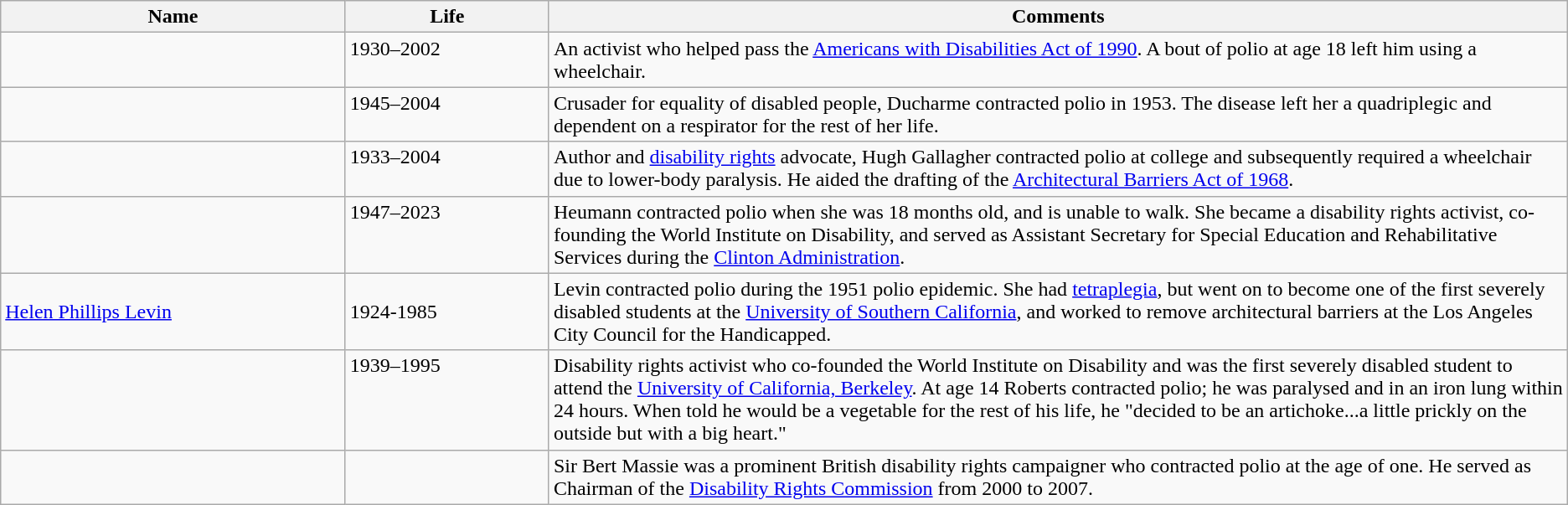<table class="sortable wikitable">
<tr>
<th width="22%">Name</th>
<th width="13%">Life</th>
<th class="unsortable" width="65%">Comments</th>
</tr>
<tr valign="top">
<td></td>
<td>1930–2002</td>
<td>An activist who helped pass the <a href='#'>Americans with Disabilities Act of 1990</a>. A bout of polio at age 18 left him using a wheelchair.</td>
</tr>
<tr valign="top">
<td></td>
<td>1945–2004</td>
<td>Crusader for equality of disabled people, Ducharme contracted polio in 1953. The disease left her a quadriplegic and dependent on a respirator for the rest of her life.</td>
</tr>
<tr valign="top">
<td></td>
<td>1933–2004</td>
<td>Author and <a href='#'>disability rights</a> advocate, Hugh Gallagher contracted polio at college and subsequently required a wheelchair due to lower-body paralysis. He aided the drafting of the <a href='#'>Architectural Barriers Act of 1968</a>.</td>
</tr>
<tr valign="top">
<td></td>
<td>1947–2023</td>
<td>Heumann contracted polio when she was 18 months old, and is unable to walk. She became a disability rights activist, co-founding the World Institute on Disability, and served as Assistant Secretary for Special Education and Rehabilitative Services during the <a href='#'>Clinton Administration</a>.</td>
</tr>
<tr>
<td><a href='#'>Helen Phillips Levin</a></td>
<td>1924-1985</td>
<td>Levin contracted polio during the 1951 polio epidemic. She had <a href='#'>tetraplegia</a>, but went on to become one of the first severely disabled students at the <a href='#'>University of Southern California</a>, and worked to remove architectural barriers at the Los Angeles City Council for the Handicapped.</td>
</tr>
<tr valign="top">
<td></td>
<td>1939–1995</td>
<td>Disability rights activist who co-founded the World Institute on Disability and was the first severely disabled student to attend the <a href='#'>University of California, Berkeley</a>. At age 14 Roberts contracted polio; he was paralysed and in an iron lung within 24 hours. When told he would be a vegetable for the rest of his life, he "decided to be an artichoke...a little prickly on the outside but with a big heart."</td>
</tr>
<tr valign="top">
<td></td>
<td></td>
<td>Sir Bert Massie was a prominent British disability rights campaigner who contracted polio at the age of one. He served as Chairman of the <a href='#'>Disability Rights Commission</a> from 2000 to 2007.</td>
</tr>
</table>
